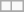<table class="wikitable">
<tr style="vertical-align:top; text-align:center;">
<td></td>
<td></td>
</tr>
<tr>
</tr>
</table>
